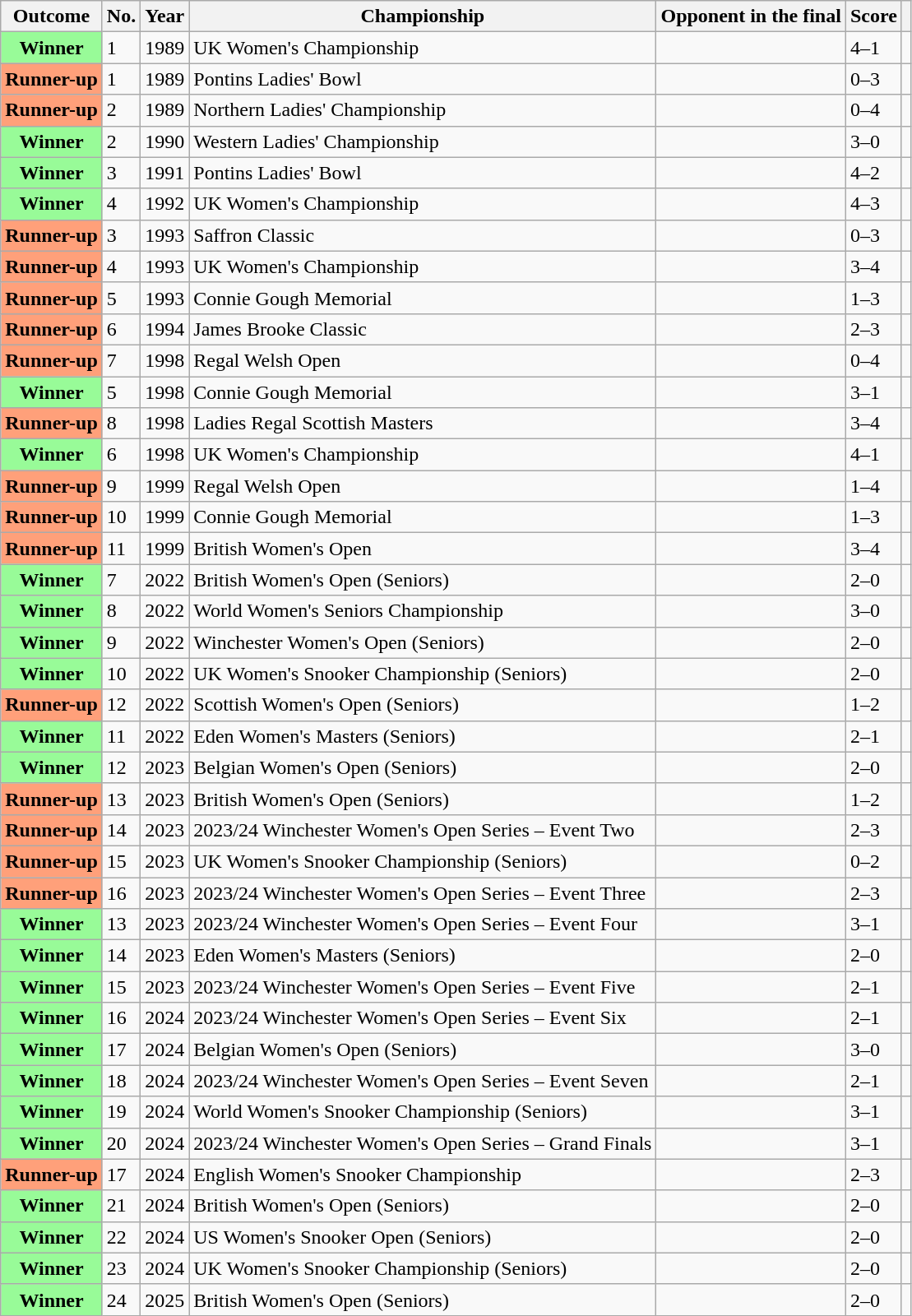<table class="wikitable sortable">
<tr>
<th scope="col">Outcome</th>
<th scope="col">No.</th>
<th scope="col">Year</th>
<th scope="col">Championship</th>
<th scope="col">Opponent in the final</th>
<th scope="col">Score</th>
<th scope="col" class=unsortable></th>
</tr>
<tr>
<th scope="row" style="background:#98FB98">Winner</th>
<td>1</td>
<td>1989</td>
<td>UK Women's Championship</td>
<td></td>
<td>4–1</td>
<td></td>
</tr>
<tr>
<th scope="row" style="background:#ffa07a;">Runner-up</th>
<td>1</td>
<td>1989</td>
<td>Pontins Ladies' Bowl</td>
<td></td>
<td>0–3</td>
<td></td>
</tr>
<tr>
<th scope="row" style="background:#ffa07a;">Runner-up</th>
<td>2</td>
<td>1989</td>
<td>Northern Ladies' Championship</td>
<td></td>
<td>0–4</td>
<td></td>
</tr>
<tr>
<th scope="row" style="background:#98FB98">Winner</th>
<td>2</td>
<td>1990</td>
<td>Western Ladies' Championship</td>
<td></td>
<td>3–0</td>
<td></td>
</tr>
<tr>
<th scope="row" style="background:#98FB98">Winner</th>
<td>3</td>
<td>1991</td>
<td>Pontins Ladies' Bowl</td>
<td></td>
<td>4–2</td>
<td></td>
</tr>
<tr>
<th scope="row" style="background:#98FB98">Winner</th>
<td>4</td>
<td>1992</td>
<td>UK Women's Championship</td>
<td></td>
<td>4–3</td>
<td></td>
</tr>
<tr>
<th scope="row" style="background:#ffa07a;">Runner-up</th>
<td>3</td>
<td>1993</td>
<td>Saffron Classic</td>
<td></td>
<td>0–3</td>
<td></td>
</tr>
<tr>
<th scope="row" style="background:#ffa07a;">Runner-up</th>
<td>4</td>
<td>1993</td>
<td>UK Women's Championship</td>
<td></td>
<td>3–4</td>
<td></td>
</tr>
<tr>
<th scope="row" style="background:#ffa07a;">Runner-up</th>
<td>5</td>
<td>1993</td>
<td>Connie Gough Memorial</td>
<td></td>
<td>1–3</td>
<td></td>
</tr>
<tr>
<th scope="row" style="background:#ffa07a;">Runner-up</th>
<td>6</td>
<td>1994</td>
<td>James Brooke Classic</td>
<td></td>
<td>2–3</td>
<td></td>
</tr>
<tr>
<th scope="row" style="background:#ffa07a;">Runner-up</th>
<td>7</td>
<td>1998</td>
<td>Regal Welsh Open</td>
<td></td>
<td>0–4</td>
<td></td>
</tr>
<tr>
<th scope="row" style="background:#98FB98">Winner</th>
<td>5</td>
<td>1998</td>
<td>Connie Gough Memorial</td>
<td></td>
<td>3–1</td>
<td></td>
</tr>
<tr>
<th scope="row" style="background:#ffa07a;">Runner-up</th>
<td>8</td>
<td>1998</td>
<td>Ladies Regal Scottish Masters</td>
<td></td>
<td>3–4</td>
<td></td>
</tr>
<tr>
<th scope="row" style="background:#98FB98">Winner</th>
<td>6</td>
<td>1998</td>
<td>UK Women's Championship</td>
<td></td>
<td>4–1</td>
<td></td>
</tr>
<tr>
<th scope="row" style="background:#ffa07a;">Runner-up</th>
<td>9</td>
<td>1999</td>
<td>Regal Welsh Open</td>
<td></td>
<td>1–4</td>
<td></td>
</tr>
<tr>
<th scope="row" style="background:#ffa07a;">Runner-up</th>
<td>10</td>
<td>1999</td>
<td>Connie Gough Memorial</td>
<td></td>
<td>1–3</td>
<td></td>
</tr>
<tr>
<th scope="row" style="background:#ffa07a;">Runner-up</th>
<td>11</td>
<td>1999</td>
<td>British Women's Open</td>
<td></td>
<td>3–4</td>
<td></td>
</tr>
<tr>
<th scope="row" style="background:#98FB98">Winner</th>
<td>7</td>
<td>2022</td>
<td>British Women's Open (Seniors)</td>
<td></td>
<td>2–0</td>
<td></td>
</tr>
<tr>
<th scope="row" style="background:#98FB98">Winner</th>
<td>8</td>
<td>2022</td>
<td>World Women's Seniors Championship</td>
<td></td>
<td>3–0</td>
<td></td>
</tr>
<tr>
<th scope="row" style="background:#98FB98">Winner</th>
<td>9</td>
<td>2022</td>
<td>Winchester Women's Open (Seniors)</td>
<td></td>
<td>2–0</td>
<td></td>
</tr>
<tr>
<th scope="row" style="background:#98FB98">Winner</th>
<td>10</td>
<td>2022</td>
<td>UK Women's Snooker Championship (Seniors)</td>
<td></td>
<td>2–0</td>
<td></td>
</tr>
<tr>
<th scope="row" style="background:#ffa07a;">Runner-up</th>
<td>12</td>
<td>2022</td>
<td>Scottish Women's Open (Seniors)</td>
<td></td>
<td>1–2</td>
<td></td>
</tr>
<tr>
<th scope="row" style="background:#98FB98">Winner</th>
<td>11</td>
<td>2022</td>
<td>Eden Women's Masters (Seniors)</td>
<td></td>
<td>2–1</td>
<td></td>
</tr>
<tr>
<th scope="row" style="background:#98FB98">Winner</th>
<td>12</td>
<td>2023</td>
<td>Belgian Women's Open (Seniors)</td>
<td></td>
<td>2–0</td>
<td></td>
</tr>
<tr>
<th scope="row" style="background:#ffa07a;">Runner-up</th>
<td>13</td>
<td>2023</td>
<td>British Women's Open (Seniors)</td>
<td></td>
<td>1–2</td>
<td></td>
</tr>
<tr>
<th scope="row" style="background:#ffa07a;">Runner-up</th>
<td>14</td>
<td>2023</td>
<td>2023/24 Winchester Women's Open Series – Event Two</td>
<td></td>
<td>2–3</td>
<td></td>
</tr>
<tr>
<th scope="row" style="background:#ffa07a;">Runner-up</th>
<td>15</td>
<td>2023</td>
<td>UK Women's Snooker Championship (Seniors)</td>
<td></td>
<td>0–2</td>
<td></td>
</tr>
<tr>
<th scope="row" style="background:#ffa07a;">Runner-up</th>
<td>16</td>
<td>2023</td>
<td>2023/24 Winchester Women's Open Series – Event Three</td>
<td></td>
<td>2–3</td>
<td></td>
</tr>
<tr>
<th scope="row" style="background:#98FB98">Winner</th>
<td>13</td>
<td>2023</td>
<td>2023/24 Winchester Women's Open Series – Event Four</td>
<td></td>
<td>3–1</td>
<td></td>
</tr>
<tr>
<th scope="row" style="background:#98FB98">Winner</th>
<td>14</td>
<td>2023</td>
<td>Eden Women's Masters (Seniors)</td>
<td></td>
<td>2–0</td>
<td></td>
</tr>
<tr>
<th scope="row" style="background:#98FB98">Winner</th>
<td>15</td>
<td>2023</td>
<td>2023/24 Winchester Women's Open Series – Event Five</td>
<td></td>
<td>2–1</td>
<td></td>
</tr>
<tr>
<th scope="row" style="background:#98FB98">Winner</th>
<td>16</td>
<td>2024</td>
<td>2023/24 Winchester Women's Open Series – Event Six</td>
<td></td>
<td>2–1</td>
<td></td>
</tr>
<tr>
<th scope="row" style="background:#98FB98">Winner</th>
<td>17</td>
<td>2024</td>
<td>Belgian Women's Open (Seniors)</td>
<td></td>
<td>3–0</td>
<td></td>
</tr>
<tr>
<th scope="row" style="background:#98FB98">Winner</th>
<td>18</td>
<td>2024</td>
<td>2023/24 Winchester Women's Open Series – Event Seven</td>
<td></td>
<td>2–1</td>
<td></td>
</tr>
<tr>
<th scope="row" style="background:#98FB98">Winner</th>
<td>19</td>
<td>2024</td>
<td>World Women's Snooker Championship (Seniors)</td>
<td></td>
<td>3–1</td>
<td></td>
</tr>
<tr>
<th scope="row" style="background:#98FB98">Winner</th>
<td>20</td>
<td>2024</td>
<td>2023/24 Winchester Women's Open Series – Grand Finals</td>
<td></td>
<td>3–1</td>
<td></td>
</tr>
<tr>
<th scope="row" style="background:#ffa07a;">Runner-up</th>
<td>17</td>
<td>2024</td>
<td>English Women's Snooker Championship</td>
<td></td>
<td>2–3</td>
<td></td>
</tr>
<tr>
<th scope="row" style="background:#98FB98">Winner</th>
<td>21</td>
<td>2024</td>
<td>British Women's Open (Seniors)</td>
<td></td>
<td>2–0</td>
<td></td>
</tr>
<tr>
<th scope="row" style="background:#98FB98">Winner</th>
<td>22</td>
<td>2024</td>
<td>US Women's Snooker Open (Seniors)</td>
<td></td>
<td>2–0</td>
<td></td>
</tr>
<tr>
<th scope="row" style="background:#98FB98">Winner</th>
<td>23</td>
<td>2024</td>
<td>UK Women's Snooker Championship (Seniors)</td>
<td></td>
<td>2–0</td>
<td></td>
</tr>
<tr>
<th scope="row" style="background:#98FB98">Winner</th>
<td>24</td>
<td>2025</td>
<td>British Women's Open (Seniors)</td>
<td></td>
<td>2–0</td>
<td></td>
</tr>
</table>
